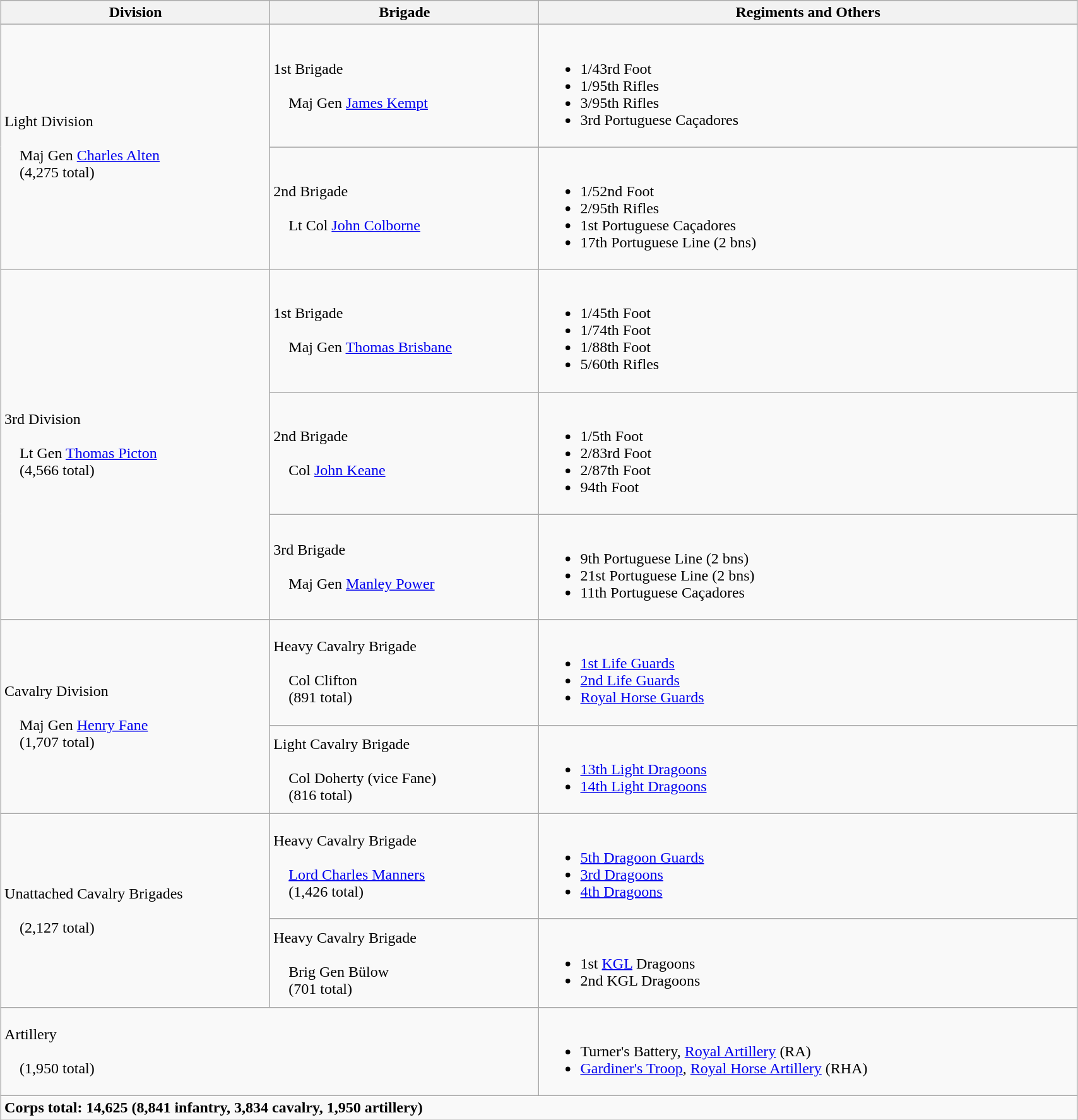<table class="wikitable" width="90%" style="margin: 1em auto 1em auto">
<tr>
<th style="width:25%;">Division</th>
<th style="width:25%;">Brigade</th>
<th>Regiments and Others</th>
</tr>
<tr>
<td rowspan=2>Light Division<br><br>    Maj Gen <a href='#'>Charles Alten</a>
<br>    (4,275 total)</td>
<td>1st Brigade<br><br>    Maj Gen <a href='#'>James Kempt</a></td>
<td><br><ul><li>1/43rd Foot</li><li>1/95th Rifles</li><li>3/95th Rifles</li><li>3rd Portuguese Caçadores</li></ul></td>
</tr>
<tr>
<td>2nd Brigade<br><br>    Lt Col <a href='#'>John Colborne</a></td>
<td><br><ul><li>1/52nd Foot</li><li>2/95th Rifles</li><li>1st Portuguese Caçadores</li><li>17th Portuguese Line (2 bns)</li></ul></td>
</tr>
<tr>
<td rowspan=3>3rd Division<br><br>    Lt Gen <a href='#'>Thomas Picton</a>
<br>    (4,566 total)</td>
<td>1st Brigade<br><br>    Maj Gen <a href='#'>Thomas Brisbane</a></td>
<td><br><ul><li>1/45th Foot</li><li>1/74th Foot</li><li>1/88th Foot</li><li>5/60th Rifles</li></ul></td>
</tr>
<tr>
<td>2nd Brigade<br><br>    Col <a href='#'>John Keane</a></td>
<td><br><ul><li>1/5th Foot</li><li>2/83rd Foot</li><li>2/87th Foot</li><li>94th Foot</li></ul></td>
</tr>
<tr>
<td>3rd Brigade<br><br>    Maj Gen <a href='#'>Manley Power</a></td>
<td><br><ul><li>9th Portuguese Line (2 bns)</li><li>21st Portuguese Line (2 bns)</li><li>11th Portuguese Caçadores</li></ul></td>
</tr>
<tr>
<td rowspan=2>Cavalry Division<br><br>    Maj Gen <a href='#'>Henry Fane</a>
<br>    (1,707 total)</td>
<td>Heavy Cavalry Brigade<br><br>    Col Clifton
<br>    (891 total)</td>
<td><br><ul><li><a href='#'>1st Life Guards</a></li><li><a href='#'>2nd Life Guards</a></li><li><a href='#'>Royal Horse Guards</a></li></ul></td>
</tr>
<tr>
<td>Light Cavalry Brigade<br><br>    Col Doherty (vice Fane)
<br>    (816 total)</td>
<td><br><ul><li><a href='#'>13th Light Dragoons</a></li><li><a href='#'>14th Light Dragoons</a></li></ul></td>
</tr>
<tr>
<td rowspan=2>Unattached Cavalry Brigades<br><br>    (2,127 total)</td>
<td>Heavy Cavalry Brigade<br><br>    <a href='#'>Lord Charles Manners</a>
<br>    (1,426 total)</td>
<td><br><ul><li><a href='#'>5th Dragoon Guards</a></li><li><a href='#'>3rd Dragoons</a></li><li><a href='#'>4th Dragoons</a></li></ul></td>
</tr>
<tr>
<td>Heavy Cavalry Brigade<br><br>    Brig Gen Bülow
<br>    (701 total)</td>
<td><br><ul><li>1st <a href='#'>KGL</a> Dragoons</li><li>2nd KGL Dragoons</li></ul></td>
</tr>
<tr>
<td colspan=2>Artillery<br><br>    (1,950 total)</td>
<td><br><ul><li>Turner's Battery, <a href='#'>Royal Artillery</a> (RA)</li><li><a href='#'>Gardiner's Troop</a>, <a href='#'>Royal Horse Artillery</a> (RHA)</li></ul></td>
</tr>
<tr>
<td colspan=3><strong>Corps total: 14,625 (8,841 infantry, 3,834 cavalry, 1,950 artillery)</strong></td>
</tr>
</table>
